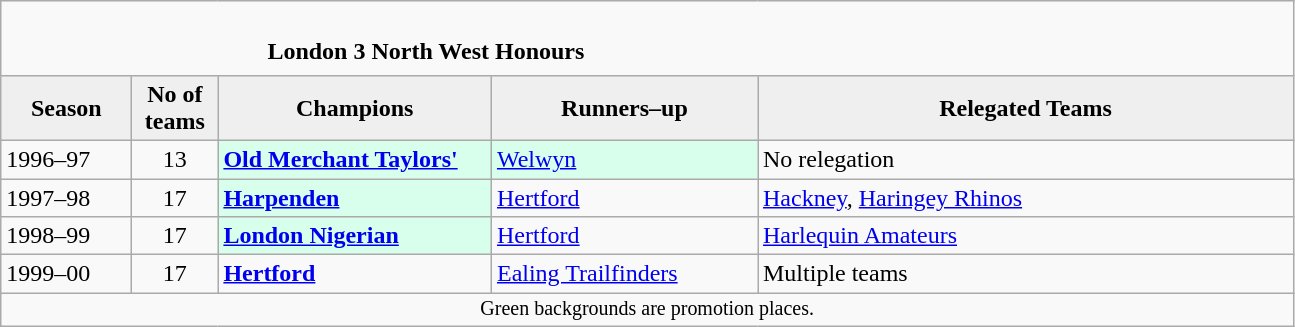<table class="wikitable" style="text-align: left;">
<tr>
<td colspan="11" cellpadding="0" cellspacing="0"><br><table border="0" style="width:100%;" cellpadding="0" cellspacing="0">
<tr>
<td style="width:20%; border:0;"></td>
<td style="border:0;"><strong>London 3 North West Honours</strong></td>
<td style="width:20%; border:0;"></td>
</tr>
</table>
</td>
</tr>
<tr>
<th style="background:#efefef; width:80px;">Season</th>
<th style="background:#efefef; width:50px;">No of teams</th>
<th style="background:#efefef; width:175px;">Champions</th>
<th style="background:#efefef; width:170px;">Runners–up</th>
<th style="background:#efefef; width:350px;">Relegated Teams</th>
</tr>
<tr align=left>
<td>1996–97</td>
<td style="text-align: center;">13</td>
<td style="background:#d8ffeb;"><strong><a href='#'>Old Merchant Taylors'</a></strong></td>
<td style="background:#d8ffeb;"><a href='#'>Welwyn</a></td>
<td>No relegation</td>
</tr>
<tr>
<td>1997–98</td>
<td style="text-align: center;">17</td>
<td style="background:#d8ffeb;"><strong><a href='#'>Harpenden</a></strong></td>
<td><a href='#'>Hertford</a></td>
<td><a href='#'>Hackney</a>, <a href='#'>Haringey Rhinos</a></td>
</tr>
<tr>
<td>1998–99</td>
<td style="text-align: center;">17</td>
<td style="background:#d8ffeb;"><strong><a href='#'>London Nigerian</a></strong></td>
<td><a href='#'>Hertford</a></td>
<td><a href='#'>Harlequin Amateurs</a></td>
</tr>
<tr>
<td>1999–00</td>
<td style="text-align: center;">17</td>
<td><strong><a href='#'>Hertford</a></strong></td>
<td><a href='#'>Ealing Trailfinders</a></td>
<td>Multiple teams</td>
</tr>
<tr>
<td colspan="15"  style="border:0; font-size:smaller; text-align:center;">Green backgrounds are promotion places.</td>
</tr>
</table>
